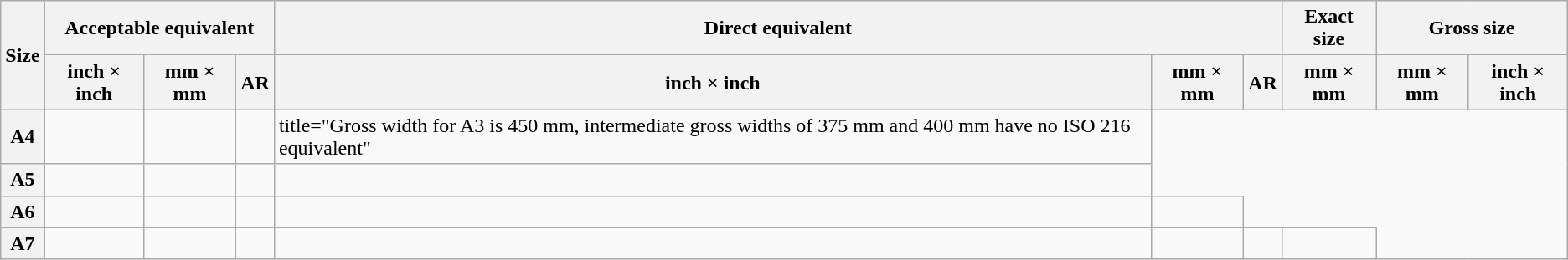<table class="wikitable">
<tr>
<th rowspan=2>Size</th>
<th colspan=3>Acceptable equivalent</th>
<th colspan=3>Direct equivalent</th>
<th>Exact size</th>
<th colspan=2>Gross size</th>
</tr>
<tr>
<th>inch × inch</th>
<th>mm × mm</th>
<th title="aspect ratio">AR</th>
<th>inch × inch</th>
<th>mm × mm</th>
<th title="aspect ratio">AR</th>
<th>mm × mm</th>
<th>mm × mm</th>
<th>inch × inch</th>
</tr>
<tr>
<th>A4</th>
<td></td>
<td></td>
<td></td>
<td>title="Gross width for A3 is 450 mm, intermediate gross widths of 375 mm and 400 mm have no ISO 216 equivalent" </td>
</tr>
<tr>
<th>A5</th>
<td></td>
<td></td>
<td></td>
<td></td>
</tr>
<tr>
<th>A6</th>
<td></td>
<td></td>
<td></td>
<td></td>
<td></td>
</tr>
<tr>
<th>A7</th>
<td></td>
<td></td>
<td></td>
<td></td>
<td></td>
<td></td>
<td></td>
</tr>
</table>
